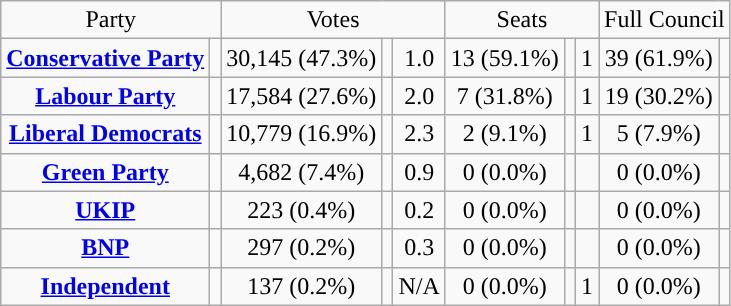<table class=wikitable style="text-align:center;">
<tr>
<td colspan=2>Party</td>
<td colspan=3>Votes</td>
<td colspan=3>Seats</td>
<td colspan=3>Full Council</td>
</tr>
<tr>
<td><strong><a href='#'>Conservative Party</a></strong></td>
<td style="background:"></td>
<td>30,145 (47.3%)</td>
<td></td>
<td> 1.0</td>
<td>13 (59.1%)</td>
<td></td>
<td> 1</td>
<td>39 (61.9%)</td>
<td></td>
</tr>
<tr>
<td><strong><a href='#'>Labour Party</a></strong></td>
<td style="background:"></td>
<td>17,584 (27.6%)</td>
<td></td>
<td> 2.0</td>
<td>7 (31.8%)</td>
<td></td>
<td> 1</td>
<td>19 (30.2%)</td>
<td></td>
</tr>
<tr>
<td><strong><a href='#'>Liberal Democrats</a></strong></td>
<td style="background:"></td>
<td>10,779 (16.9%)</td>
<td></td>
<td> 2.3</td>
<td>2 (9.1%)</td>
<td></td>
<td> 1</td>
<td>5 (7.9%)</td>
<td></td>
</tr>
<tr>
<td><strong><a href='#'>Green Party</a></strong></td>
<td style="background:"></td>
<td>4,682 (7.4%)</td>
<td></td>
<td> 0.9</td>
<td>0 (0.0%)</td>
<td></td>
<td></td>
<td>0 (0.0%)</td>
<td></td>
</tr>
<tr>
<td><strong><a href='#'>UKIP</a></strong></td>
<td style="background:"></td>
<td>223 (0.4%)</td>
<td></td>
<td> 0.2</td>
<td>0 (0.0%)</td>
<td></td>
<td></td>
<td>0 (0.0%)</td>
<td></td>
</tr>
<tr>
<td><strong><a href='#'>BNP</a></strong></td>
<td style="background:"></td>
<td>297 (0.2%)</td>
<td></td>
<td> 0.3</td>
<td>0 (0.0%)</td>
<td></td>
<td></td>
<td>0 (0.0%)</td>
<td></td>
</tr>
<tr>
<td><strong><a href='#'>Independent</a></strong></td>
<td style="background:"></td>
<td>137 (0.2%)</td>
<td></td>
<td>N/A</td>
<td>0 (0.0%)</td>
<td></td>
<td> 1</td>
<td>0 (0.0%)</td>
<td></td>
</tr>
</table>
